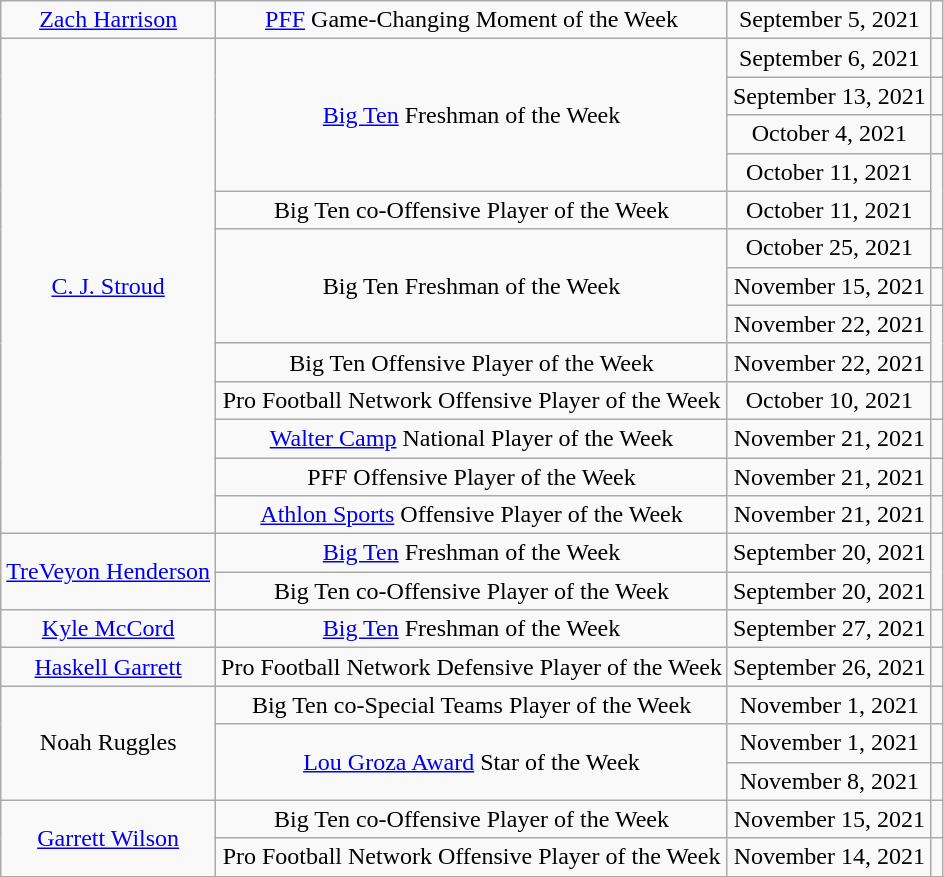<table class="wikitable sortable sortable" style="text-align: center">
<tr>
<td><a href='#'>Zach Harrison</a></td>
<td><a href='#'>PFF</a> Game-Changing Moment of the Week</td>
<td>September 5, 2021</td>
<td></td>
</tr>
<tr>
<td rowspan="13"><a href='#'>C. J. Stroud</a></td>
<td rowspan="4"><a href='#'>Big Ten</a> Freshman of the Week</td>
<td>September 6, 2021</td>
<td></td>
</tr>
<tr>
<td>September 13, 2021</td>
<td></td>
</tr>
<tr>
<td>October 4, 2021</td>
<td></td>
</tr>
<tr>
<td>October 11, 2021</td>
<td rowspan="2"></td>
</tr>
<tr>
<td>Big Ten co-Offensive Player of the Week</td>
<td>October 11, 2021</td>
</tr>
<tr>
<td rowspan="3">Big Ten Freshman of the Week</td>
<td>October 25, 2021</td>
<td></td>
</tr>
<tr>
<td>November 15, 2021</td>
<td></td>
</tr>
<tr>
<td>November 22, 2021</td>
<td rowspan="2"></td>
</tr>
<tr>
<td>Big Ten Offensive Player of the Week</td>
<td>November 22, 2021</td>
</tr>
<tr>
<td>Pro Football Network Offensive Player of the Week</td>
<td>October 10, 2021</td>
<td></td>
</tr>
<tr>
<td><a href='#'>Walter Camp</a> National Player of the Week</td>
<td>November 21, 2021</td>
<td></td>
</tr>
<tr>
<td>PFF Offensive Player of the Week</td>
<td>November 21, 2021</td>
<td></td>
</tr>
<tr>
<td><a href='#'>Athlon Sports</a> Offensive Player of the Week</td>
<td>November 21, 2021</td>
<td></td>
</tr>
<tr>
<td rowspan="2"><a href='#'>TreVeyon Henderson</a></td>
<td><a href='#'>Big Ten</a> Freshman of the Week</td>
<td>September 20, 2021</td>
<td rowspan="2"></td>
</tr>
<tr>
<td>Big Ten co-Offensive Player of the Week</td>
<td>September 20, 2021</td>
</tr>
<tr>
<td><a href='#'>Kyle McCord</a></td>
<td><a href='#'>Big Ten</a> Freshman of the Week</td>
<td>September 27, 2021</td>
<td></td>
</tr>
<tr>
<td><a href='#'>Haskell Garrett</a></td>
<td>Pro Football Network Defensive Player of the Week</td>
<td>September 26, 2021</td>
<td></td>
</tr>
<tr>
<td rowspan="3">Noah Ruggles</td>
<td>Big Ten co-Special Teams Player of the Week</td>
<td>November 1, 2021</td>
<td></td>
</tr>
<tr>
<td rowspan="2"><a href='#'>Lou Groza Award</a> Star of the Week</td>
<td>November 1, 2021</td>
<td></td>
</tr>
<tr>
<td>November 8, 2021</td>
<td></td>
</tr>
<tr>
<td rowspan="2"><a href='#'>Garrett Wilson</a></td>
<td>Big Ten co-Offensive Player of the Week</td>
<td>November 15, 2021</td>
<td></td>
</tr>
<tr>
<td>Pro Football Network Offensive Player of the Week</td>
<td>November 14, 2021</td>
<td></td>
</tr>
<tr>
</tr>
</table>
